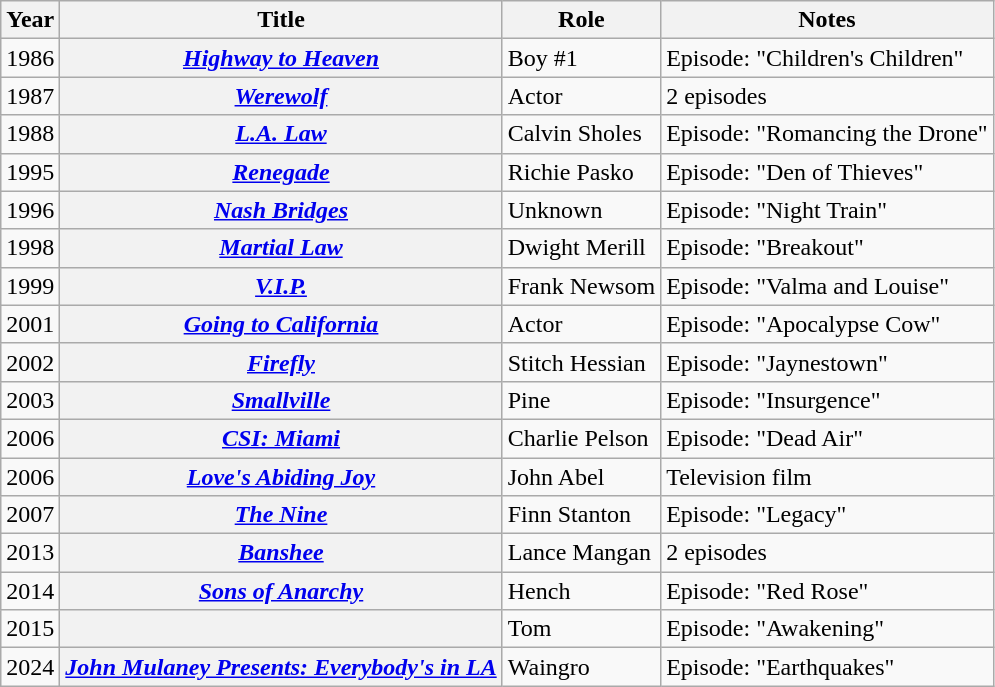<table class="wikitable plainrowheaders">
<tr>
<th scope="col">Year</th>
<th scope="col">Title</th>
<th scope="col">Role</th>
<th scope="col" class="unsortable">Notes</th>
</tr>
<tr>
<td>1986</td>
<th style="text-align:center;" scope="row"><em><a href='#'>Highway to Heaven</a></em></th>
<td>Boy #1</td>
<td>Episode: "Children's Children"</td>
</tr>
<tr>
<td>1987</td>
<th style="text-align:center;" scope="row"><em><a href='#'>Werewolf</a></em></th>
<td>Actor</td>
<td>2 episodes</td>
</tr>
<tr>
<td>1988</td>
<th style="text-align:center;" scope="row"><em><a href='#'>L.A. Law</a></em></th>
<td>Calvin Sholes</td>
<td>Episode: "Romancing the Drone"</td>
</tr>
<tr>
<td>1995</td>
<th style="text-align:center;" scope="row"><em><a href='#'>Renegade</a></em></th>
<td>Richie Pasko</td>
<td>Episode: "Den of Thieves"</td>
</tr>
<tr>
<td>1996</td>
<th style="text-align:center;" scope="row"><em><a href='#'>Nash Bridges</a></em></th>
<td>Unknown</td>
<td>Episode: "Night Train"</td>
</tr>
<tr>
<td>1998</td>
<th style="text-align:center;" scope="row"><em><a href='#'>Martial Law</a></em></th>
<td>Dwight Merill</td>
<td>Episode: "Breakout"</td>
</tr>
<tr>
<td>1999</td>
<th style="text-align:center;" scope="row"><em><a href='#'>V.I.P.</a></em></th>
<td>Frank Newsom</td>
<td>Episode: "Valma and Louise"</td>
</tr>
<tr>
<td>2001</td>
<th style="text-align:center;" scope="row"><em><a href='#'>Going to California</a></em></th>
<td>Actor</td>
<td>Episode: "Apocalypse Cow"</td>
</tr>
<tr>
<td>2002</td>
<th style="text-align:center;" scope="row"><em><a href='#'>Firefly</a></em></th>
<td>Stitch Hessian</td>
<td>Episode: "Jaynestown"</td>
</tr>
<tr>
<td>2003</td>
<th style="text-align:center;" scope="row"><em><a href='#'>Smallville</a></em></th>
<td>Pine</td>
<td>Episode: "Insurgence"</td>
</tr>
<tr>
<td>2006</td>
<th style="text-align:center;" scope="row"><em><a href='#'>CSI: Miami</a></em></th>
<td>Charlie Pelson</td>
<td>Episode: "Dead Air"</td>
</tr>
<tr>
<td>2006</td>
<th style="text-align:center;" scope="row"><em><a href='#'>Love's Abiding Joy</a></em></th>
<td>John Abel</td>
<td>Television film</td>
</tr>
<tr>
<td>2007</td>
<th style="text-align:center;" scope="row"><em><a href='#'>The Nine</a></em></th>
<td>Finn Stanton</td>
<td>Episode: "Legacy"</td>
</tr>
<tr>
<td>2013</td>
<th style="text-align:center;" scope="row"><em><a href='#'>Banshee</a></em></th>
<td>Lance Mangan</td>
<td>2 episodes</td>
</tr>
<tr>
<td>2014</td>
<th style="text-align:center;" scope="row"><em><a href='#'>Sons of Anarchy</a></em></th>
<td>Hench</td>
<td>Episode: "Red Rose"</td>
</tr>
<tr>
<td>2015</td>
<th style="text-align:center;" scope="row"><em></em></th>
<td>Tom</td>
<td>Episode: "Awakening"</td>
</tr>
<tr>
<td>2024</td>
<th style="text-align:center;" scope="row"><em><a href='#'>John Mulaney Presents: Everybody's in LA</a></em></th>
<td>Waingro</td>
<td>Episode: "Earthquakes"</td>
</tr>
</table>
